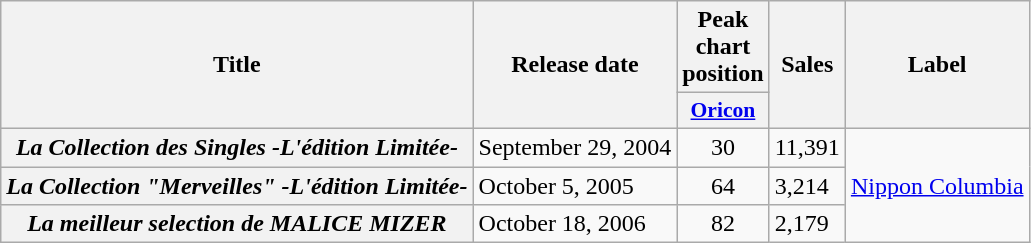<table class="wikitable plainrowheaders">
<tr>
<th scope="col" rowspan="2">Title</th>
<th scope="col" rowspan="2">Release date</th>
<th scope="col" colspan="1">Peak chart position</th>
<th scope="col" rowspan="2">Sales</th>
<th scope="col" rowspan="2">Label</th>
</tr>
<tr>
<th scope="col" style="width:3em;font-size:90%"><a href='#'>Oricon</a><br></th>
</tr>
<tr>
<th scope="row"><em>La Collection des Singles -L'édition Limitée-</em></th>
<td>September 29, 2004</td>
<td align="center">30</td>
<td>11,391</td>
<td rowspan="3"><a href='#'>Nippon Columbia</a></td>
</tr>
<tr>
<th scope="row"><em>La Collection "Merveilles" -L'édition Limitée-</em></th>
<td>October 5, 2005</td>
<td align="center">64</td>
<td>3,214</td>
</tr>
<tr>
<th scope="row"><em>La meilleur selection de MALICE MIZER</em></th>
<td>October 18, 2006</td>
<td align="center">82</td>
<td>2,179</td>
</tr>
</table>
